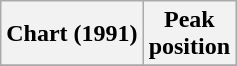<table class="wikitable sortable plainrowheaders" style="text-align:center">
<tr>
<th>Chart (1991)</th>
<th>Peak<br>position</th>
</tr>
<tr>
</tr>
</table>
